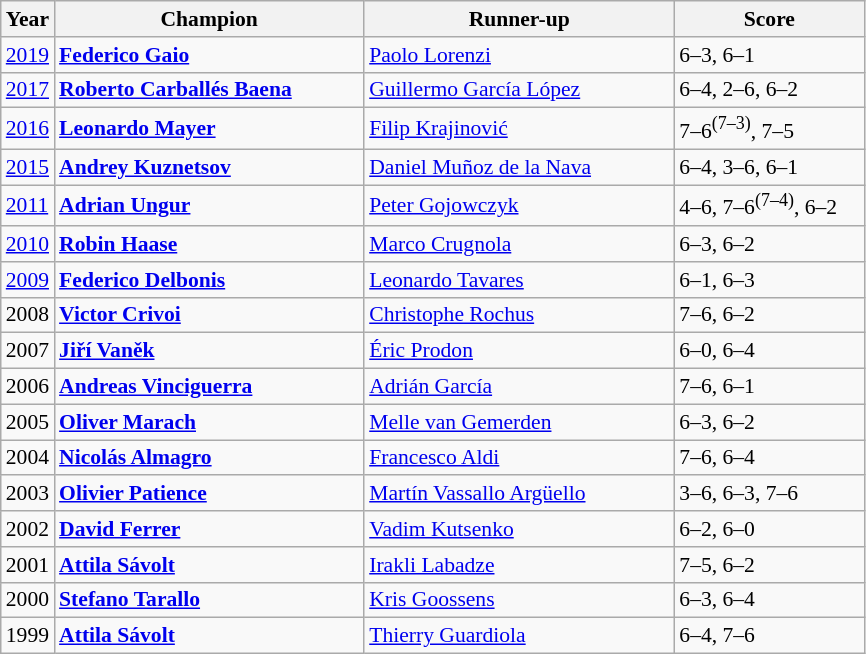<table class="wikitable" style="font-size:90%">
<tr>
<th>Year</th>
<th width="200">Champion</th>
<th width="200">Runner-up</th>
<th width="120">Score</th>
</tr>
<tr>
<td><a href='#'>2019</a></td>
<td> <strong><a href='#'>Federico Gaio</a></strong></td>
<td> <a href='#'>Paolo Lorenzi</a></td>
<td>6–3, 6–1</td>
</tr>
<tr>
<td><a href='#'>2017</a></td>
<td> <strong><a href='#'>Roberto Carballés Baena</a></strong></td>
<td> <a href='#'>Guillermo García López</a></td>
<td>6–4, 2–6, 6–2</td>
</tr>
<tr>
<td><a href='#'>2016</a></td>
<td> <strong><a href='#'>Leonardo Mayer</a></strong></td>
<td> <a href='#'>Filip Krajinović</a></td>
<td>7–6<sup>(7–3)</sup>, 7–5</td>
</tr>
<tr>
<td><a href='#'>2015</a></td>
<td> <strong><a href='#'>Andrey Kuznetsov</a></strong></td>
<td> <a href='#'>Daniel Muñoz de la Nava</a></td>
<td>6–4, 3–6, 6–1</td>
</tr>
<tr>
<td><a href='#'>2011</a></td>
<td> <strong><a href='#'>Adrian Ungur</a></strong></td>
<td> <a href='#'>Peter Gojowczyk</a></td>
<td>4–6, 7–6<sup>(7–4)</sup>, 6–2</td>
</tr>
<tr>
<td><a href='#'>2010</a></td>
<td> <strong><a href='#'>Robin Haase</a></strong></td>
<td> <a href='#'>Marco Crugnola</a></td>
<td>6–3, 6–2</td>
</tr>
<tr>
<td><a href='#'>2009</a></td>
<td> <strong><a href='#'>Federico Delbonis</a></strong></td>
<td> <a href='#'>Leonardo Tavares</a></td>
<td>6–1, 6–3</td>
</tr>
<tr>
<td>2008</td>
<td> <strong><a href='#'>Victor Crivoi</a></strong></td>
<td> <a href='#'>Christophe Rochus</a></td>
<td>7–6, 6–2</td>
</tr>
<tr>
<td>2007</td>
<td> <strong><a href='#'>Jiří Vaněk</a></strong></td>
<td> <a href='#'>Éric Prodon</a></td>
<td>6–0, 6–4</td>
</tr>
<tr>
<td>2006</td>
<td> <strong><a href='#'>Andreas Vinciguerra</a></strong></td>
<td> <a href='#'>Adrián García</a></td>
<td>7–6, 6–1</td>
</tr>
<tr>
<td>2005</td>
<td> <strong><a href='#'>Oliver Marach</a></strong></td>
<td> <a href='#'>Melle van Gemerden</a></td>
<td>6–3, 6–2</td>
</tr>
<tr>
<td>2004</td>
<td> <strong><a href='#'>Nicolás Almagro</a></strong></td>
<td> <a href='#'>Francesco Aldi</a></td>
<td>7–6, 6–4</td>
</tr>
<tr>
<td>2003</td>
<td> <strong><a href='#'>Olivier Patience</a></strong></td>
<td> <a href='#'>Martín Vassallo Argüello</a></td>
<td>3–6, 6–3, 7–6</td>
</tr>
<tr>
<td>2002</td>
<td> <strong><a href='#'>David Ferrer</a></strong></td>
<td> <a href='#'>Vadim Kutsenko</a></td>
<td>6–2, 6–0</td>
</tr>
<tr>
<td>2001</td>
<td> <strong><a href='#'>Attila Sávolt</a></strong></td>
<td> <a href='#'>Irakli Labadze</a></td>
<td>7–5, 6–2</td>
</tr>
<tr>
<td>2000</td>
<td> <strong><a href='#'>Stefano Tarallo</a></strong></td>
<td> <a href='#'>Kris Goossens</a></td>
<td>6–3, 6–4</td>
</tr>
<tr>
<td>1999</td>
<td> <strong><a href='#'>Attila Sávolt</a></strong></td>
<td> <a href='#'>Thierry Guardiola</a></td>
<td>6–4, 7–6</td>
</tr>
</table>
